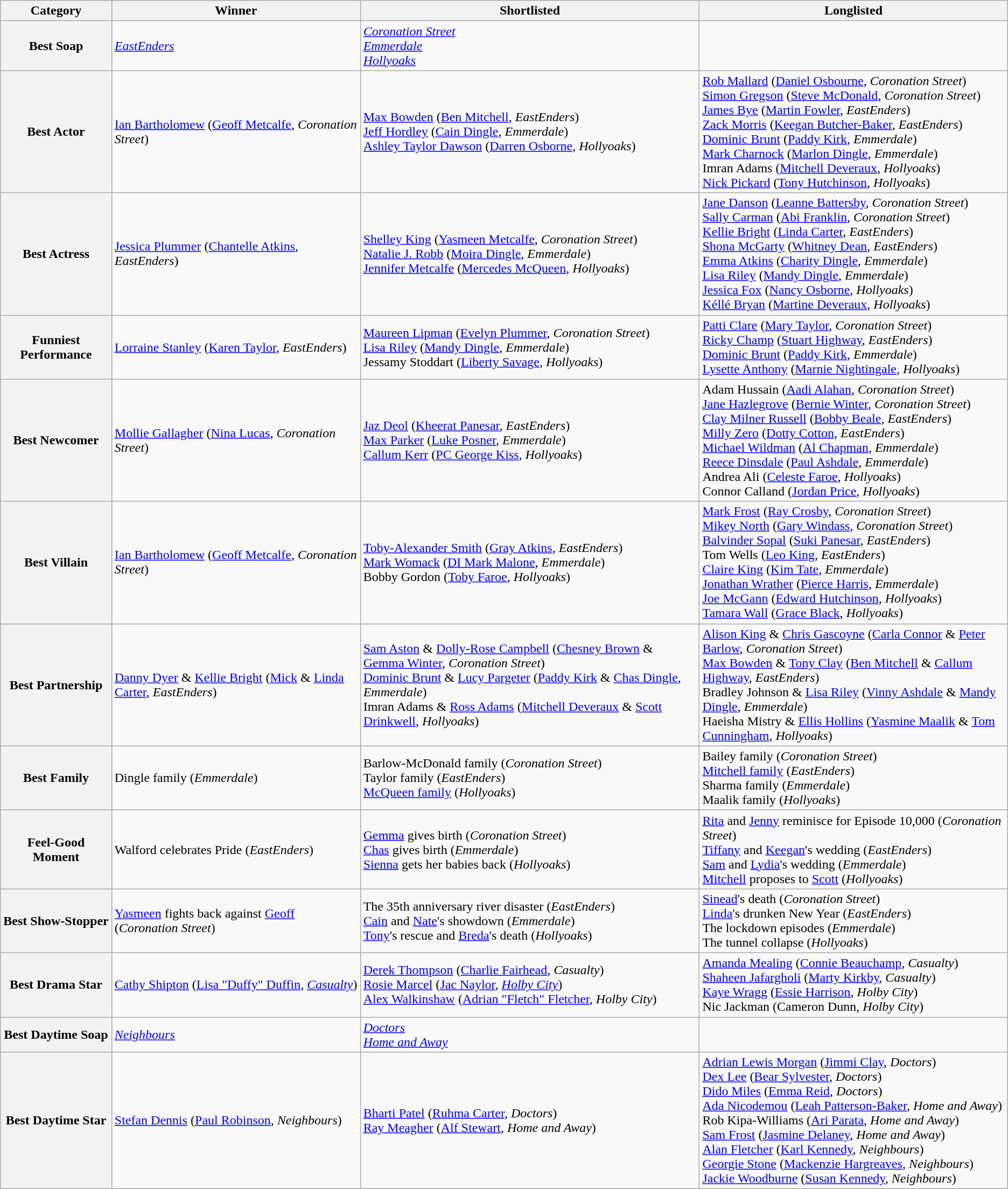<table class="wikitable" style="font-size: 100%;">
<tr>
<th>Category</th>
<th>Winner</th>
<th>Shortlisted</th>
<th>Longlisted</th>
</tr>
<tr>
<th>Best Soap</th>
<td><em><a href='#'>EastEnders</a></em></td>
<td><em><a href='#'>Coronation Street</a></em><br><em><a href='#'>Emmerdale</a></em><br><em><a href='#'>Hollyoaks</a></em></td>
<td></td>
</tr>
<tr>
<th>Best Actor</th>
<td><a href='#'>Ian Bartholomew</a> (<a href='#'>Geoff Metcalfe</a>, <em>Coronation Street</em>)</td>
<td><a href='#'>Max Bowden</a> (<a href='#'>Ben Mitchell</a>, <em>EastEnders</em>)<br><a href='#'>Jeff Hordley</a> (<a href='#'>Cain Dingle</a>, <em>Emmerdale</em>)<br><a href='#'>Ashley Taylor Dawson</a> (<a href='#'>Darren Osborne</a>, <em>Hollyoaks</em>)</td>
<td><a href='#'>Rob Mallard</a> (<a href='#'>Daniel Osbourne</a>, <em>Coronation Street</em>)<br><a href='#'>Simon Gregson</a> (<a href='#'>Steve McDonald</a>, <em>Coronation Street</em>)<br><a href='#'>James Bye</a> (<a href='#'>Martin Fowler</a>, <em>EastEnders</em>)<br><a href='#'>Zack Morris</a> (<a href='#'>Keegan Butcher-Baker</a>, <em>EastEnders</em>)<br><a href='#'>Dominic Brunt</a> (<a href='#'>Paddy Kirk</a>, <em>Emmerdale</em>)<br><a href='#'>Mark Charnock</a> (<a href='#'>Marlon Dingle</a>, <em>Emmerdale</em>)<br>Imran Adams (<a href='#'>Mitchell Deveraux</a>, <em>Hollyoaks</em>)<br><a href='#'>Nick Pickard</a> (<a href='#'>Tony Hutchinson</a>, <em>Hollyoaks</em>)</td>
</tr>
<tr>
<th>Best Actress</th>
<td><a href='#'>Jessica Plummer</a> (<a href='#'>Chantelle Atkins</a>, <em>EastEnders</em>)</td>
<td><a href='#'>Shelley King</a> (<a href='#'>Yasmeen Metcalfe</a>, <em>Coronation Street</em>)<br><a href='#'>Natalie J. Robb</a> (<a href='#'>Moira Dingle</a>, <em>Emmerdale</em>)<br><a href='#'>Jennifer Metcalfe</a> (<a href='#'>Mercedes McQueen</a>, <em>Hollyoaks</em>)</td>
<td><a href='#'>Jane Danson</a> (<a href='#'>Leanne Battersby</a>, <em>Coronation Street</em>)<br><a href='#'>Sally Carman</a> (<a href='#'>Abi Franklin</a>, <em>Coronation Street</em>)<br><a href='#'>Kellie Bright</a> (<a href='#'>Linda Carter</a>, <em>EastEnders</em>)<br><a href='#'>Shona McGarty</a> (<a href='#'>Whitney Dean</a>, <em>EastEnders</em>)<br><a href='#'>Emma Atkins</a> (<a href='#'>Charity Dingle</a>, <em>Emmerdale</em>)<br><a href='#'>Lisa Riley</a> (<a href='#'>Mandy Dingle</a>, <em>Emmerdale</em>)<br><a href='#'>Jessica Fox</a> (<a href='#'>Nancy Osborne</a>, <em>Hollyoaks</em>)<br><a href='#'>Kéllé Bryan</a> (<a href='#'>Martine Deveraux</a>, <em>Hollyoaks</em>)</td>
</tr>
<tr>
<th>Funniest Performance</th>
<td><a href='#'>Lorraine Stanley</a> (<a href='#'>Karen Taylor</a>, <em>EastEnders</em>)</td>
<td><a href='#'>Maureen Lipman</a> (<a href='#'>Evelyn Plummer</a>, <em>Coronation Street</em>)<br><a href='#'>Lisa Riley</a> (<a href='#'>Mandy Dingle</a>, <em>Emmerdale</em>)<br>Jessamy Stoddart (<a href='#'>Liberty Savage</a>, <em>Hollyoaks</em>)</td>
<td><a href='#'>Patti Clare</a> (<a href='#'>Mary Taylor</a>, <em>Coronation Street</em>)<br><a href='#'>Ricky Champ</a> (<a href='#'>Stuart Highway</a>, <em>EastEnders</em>)<br><a href='#'>Dominic Brunt</a> (<a href='#'>Paddy Kirk</a>, <em>Emmerdale</em>)<br><a href='#'>Lysette Anthony</a> (<a href='#'>Marnie Nightingale</a>, <em>Hollyoaks</em>)</td>
</tr>
<tr>
<th>Best Newcomer</th>
<td><a href='#'>Mollie Gallagher</a> (<a href='#'>Nina Lucas</a>, <em>Coronation Street</em>)</td>
<td><a href='#'>Jaz Deol</a> (<a href='#'>Kheerat Panesar</a>, <em>EastEnders</em>)<br><a href='#'>Max Parker</a> (<a href='#'>Luke Posner</a>, <em>Emmerdale</em>)<br><a href='#'>Callum Kerr</a> (<a href='#'>PC George Kiss</a>, <em>Hollyoaks</em>)</td>
<td>Adam Hussain (<a href='#'>Aadi Alahan</a>, <em>Coronation Street</em>)<br><a href='#'>Jane Hazlegrove</a> (<a href='#'>Bernie Winter</a>, <em>Coronation Street</em>)<br><a href='#'>Clay Milner Russell</a> (<a href='#'>Bobby Beale</a>, <em>EastEnders</em>)<br><a href='#'>Milly Zero</a> (<a href='#'>Dotty Cotton</a>, <em>EastEnders</em>)<br><a href='#'>Michael Wildman</a> (<a href='#'>Al Chapman</a>, <em>Emmerdale</em>)<br><a href='#'>Reece Dinsdale</a> (<a href='#'>Paul Ashdale</a>, <em>Emmerdale</em>)<br>Andrea Ali (<a href='#'>Celeste Faroe</a>, <em>Hollyoaks</em>)<br>Connor Calland (<a href='#'>Jordan Price</a>, <em>Hollyoaks</em>)</td>
</tr>
<tr>
<th>Best Villain</th>
<td><a href='#'>Ian Bartholomew</a> (<a href='#'>Geoff Metcalfe</a>, <em>Coronation Street</em>)</td>
<td><a href='#'>Toby-Alexander Smith</a> (<a href='#'>Gray Atkins</a>, <em>EastEnders</em>)<br><a href='#'>Mark Womack</a> (<a href='#'>DI Mark Malone</a>, <em>Emmerdale</em>)<br>Bobby Gordon (<a href='#'>Toby Faroe</a>, <em>Hollyoaks</em>)</td>
<td><a href='#'>Mark Frost</a> (<a href='#'>Ray Crosby</a>, <em>Coronation Street</em>)<br><a href='#'>Mikey North</a> (<a href='#'>Gary Windass</a>, <em>Coronation Street</em>)<br><a href='#'>Balvinder Sopal</a> (<a href='#'>Suki Panesar</a>, <em>EastEnders</em>)<br>Tom Wells (<a href='#'>Leo King</a>, <em>EastEnders</em>)<br><a href='#'>Claire King</a> (<a href='#'>Kim Tate</a>, <em>Emmerdale</em>)<br><a href='#'>Jonathan Wrather</a> (<a href='#'>Pierce Harris</a>, <em>Emmerdale</em>)<br><a href='#'>Joe McGann</a> (<a href='#'>Edward Hutchinson</a>, <em>Hollyoaks</em>)<br><a href='#'>Tamara Wall</a> (<a href='#'>Grace Black</a>, <em>Hollyoaks</em>)</td>
</tr>
<tr>
<th>Best Partnership</th>
<td><a href='#'>Danny Dyer</a> & <a href='#'>Kellie Bright</a> (<a href='#'>Mick</a> & <a href='#'>Linda Carter</a>, <em>EastEnders</em>)</td>
<td><a href='#'>Sam Aston</a> & <a href='#'>Dolly-Rose Campbell</a> (<a href='#'>Chesney Brown</a> & <a href='#'>Gemma Winter</a>, <em>Coronation Street</em>)<br><a href='#'>Dominic Brunt</a> & <a href='#'>Lucy Pargeter</a> (<a href='#'>Paddy Kirk</a> & <a href='#'>Chas Dingle</a>, <em>Emmerdale</em>)<br>Imran Adams & <a href='#'>Ross Adams</a> (<a href='#'>Mitchell Deveraux</a> & <a href='#'>Scott Drinkwell</a>, <em>Hollyoaks</em>)</td>
<td><a href='#'>Alison King</a> & <a href='#'>Chris Gascoyne</a> (<a href='#'>Carla Connor</a> & <a href='#'>Peter Barlow</a>, <em>Coronation Street</em>)<br><a href='#'>Max Bowden</a> & <a href='#'>Tony Clay</a> (<a href='#'>Ben Mitchell</a> & <a href='#'>Callum Highway</a>, <em>EastEnders</em>)<br>Bradley Johnson & <a href='#'>Lisa Riley</a> (<a href='#'>Vinny Ashdale</a> & <a href='#'>Mandy Dingle</a>, <em>Emmerdale</em>)<br>Haeisha Mistry & <a href='#'>Ellis Hollins</a> (<a href='#'>Yasmine Maalik</a> & <a href='#'>Tom Cunningham</a>, <em>Hollyoaks</em>)</td>
</tr>
<tr>
<th>Best Family</th>
<td>Dingle family (<em>Emmerdale</em>)</td>
<td>Barlow-McDonald family (<em>Coronation Street</em>)<br>Taylor family (<em>EastEnders</em>)<br><a href='#'>McQueen family</a> (<em>Hollyoaks</em>)</td>
<td>Bailey family (<em>Coronation Street</em>)<br><a href='#'>Mitchell family</a> (<em>EastEnders</em>)<br>Sharma family (<em>Emmerdale</em>)<br>Maalik family (<em>Hollyoaks</em>)</td>
</tr>
<tr>
<th>Feel-Good Moment</th>
<td>Walford celebrates Pride (<em>EastEnders</em>)</td>
<td><a href='#'>Gemma</a> gives birth (<em>Coronation Street</em>)<br><a href='#'>Chas</a> gives birth (<em>Emmerdale</em>)<br><a href='#'>Sienna</a> gets her babies back (<em>Hollyoaks</em>)</td>
<td><a href='#'>Rita</a> and <a href='#'>Jenny</a> reminisce for Episode 10,000 (<em>Coronation Street</em>)<br><a href='#'>Tiffany</a> and <a href='#'>Keegan</a>'s wedding (<em>EastEnders</em>)<br><a href='#'>Sam</a> and <a href='#'>Lydia</a>'s wedding (<em>Emmerdale</em>)<br><a href='#'>Mitchell</a> proposes to <a href='#'>Scott</a> (<em>Hollyoaks</em>)</td>
</tr>
<tr>
<th>Best Show-Stopper</th>
<td><a href='#'>Yasmeen</a> fights back against <a href='#'>Geoff</a> (<em>Coronation Street</em>)</td>
<td>The 35th anniversary river disaster (<em>EastEnders</em>)<br><a href='#'>Cain</a> and <a href='#'>Nate</a>'s showdown (<em>Emmerdale</em>)<br><a href='#'>Tony</a>'s rescue and <a href='#'>Breda</a>'s death (<em>Hollyoaks</em>)</td>
<td><a href='#'>Sinead</a>'s death (<em>Coronation Street</em>)<br><a href='#'>Linda</a>'s drunken New Year (<em>EastEnders</em>)<br>The lockdown episodes (<em>Emmerdale</em>)<br>The tunnel collapse (<em>Hollyoaks</em>)</td>
</tr>
<tr>
<th>Best Drama Star</th>
<td><a href='#'>Cathy Shipton</a> (<a href='#'>Lisa "Duffy" Duffin</a>, <em><a href='#'>Casualty</a></em>)</td>
<td><a href='#'>Derek Thompson</a> (<a href='#'>Charlie Fairhead</a>, <em>Casualty</em>)<br><a href='#'>Rosie Marcel</a> (<a href='#'>Jac Naylor</a>, <em><a href='#'>Holby City</a></em>)<br><a href='#'>Alex Walkinshaw</a> (<a href='#'>Adrian "Fletch" Fletcher</a>, <em>Holby City</em>)</td>
<td><a href='#'>Amanda Mealing</a> (<a href='#'>Connie Beauchamp</a>, <em>Casualty</em>)<br><a href='#'>Shaheen Jafargholi</a> (<a href='#'>Marty Kirkby</a>, <em>Casualty</em>)<br><a href='#'>Kaye Wragg</a> (<a href='#'>Essie Harrison</a>, <em>Holby City</em>)<br>Nic Jackman (Cameron Dunn, <em>Holby City</em>)</td>
</tr>
<tr>
<th>Best Daytime Soap</th>
<td><em><a href='#'>Neighbours</a></em></td>
<td><em><a href='#'>Doctors</a></em><br><em><a href='#'>Home and Away</a></em></td>
<td></td>
</tr>
<tr>
<th>Best Daytime Star</th>
<td><a href='#'>Stefan Dennis</a> (<a href='#'>Paul Robinson</a>, <em>Neighbours</em>)</td>
<td><a href='#'>Bharti Patel</a> (<a href='#'>Ruhma Carter</a>, <em>Doctors</em>)<br> <a href='#'>Ray Meagher</a> (<a href='#'>Alf Stewart</a>, <em>Home and Away</em>)</td>
<td><a href='#'>Adrian Lewis Morgan</a> (<a href='#'>Jimmi Clay</a>, <em>Doctors</em>)<br><a href='#'>Dex Lee</a> (<a href='#'>Bear Sylvester</a>, <em>Doctors</em>)<br><a href='#'>Dido Miles</a> (<a href='#'>Emma Reid</a>, <em>Doctors</em>)<br><a href='#'>Ada Nicodemou</a> (<a href='#'>Leah Patterson-Baker</a>, <em>Home and Away</em>)<br>Rob Kipa-Williams (<a href='#'>Ari Parata</a>, <em>Home and Away</em>)<br><a href='#'>Sam Frost</a> (<a href='#'>Jasmine Delaney</a>, <em>Home and Away</em>)<br><a href='#'>Alan Fletcher</a> (<a href='#'>Karl Kennedy</a>, <em>Neighbours</em>)<br><a href='#'>Georgie Stone</a> (<a href='#'>Mackenzie Hargreaves</a>, <em>Neighbours</em>)<br><a href='#'>Jackie Woodburne</a> (<a href='#'>Susan Kennedy</a>, <em>Neighbours</em>)</td>
</tr>
</table>
